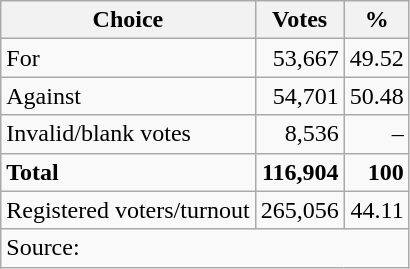<table class=wikitable style=text-align:right>
<tr>
<th>Choice</th>
<th>Votes</th>
<th>%</th>
</tr>
<tr>
<td align=left>For</td>
<td>53,667</td>
<td>49.52</td>
</tr>
<tr>
<td align=left>Against</td>
<td>54,701</td>
<td>50.48</td>
</tr>
<tr>
<td align=left>Invalid/blank votes</td>
<td>8,536</td>
<td>–</td>
</tr>
<tr>
<td align=left><strong>Total</strong></td>
<td><strong>116,904</strong></td>
<td><strong>100</strong></td>
</tr>
<tr>
<td align=left>Registered voters/turnout</td>
<td>265,056</td>
<td>44.11</td>
</tr>
<tr>
<td align=left colspan=3>Source: </td>
</tr>
</table>
